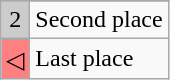<table class="wikitable">
<tr>
</tr>
<tr>
<td style="text-align:center; background-color:#CCC;">2</td>
<td>Second place</td>
</tr>
<tr>
<td style="text-align:center; background-color:#FE8080;">◁</td>
<td>Last place</td>
</tr>
</table>
